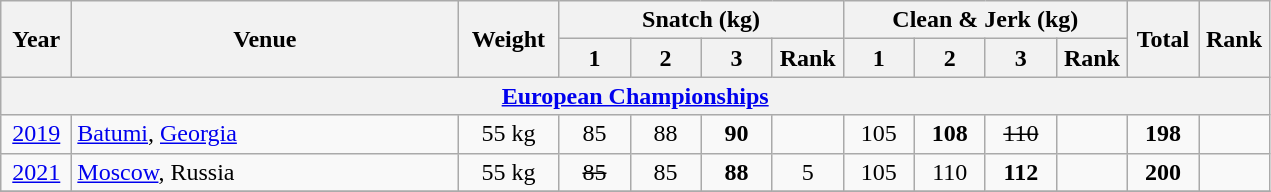<table class = "wikitable" style="text-align:center;">
<tr>
<th rowspan=2 width=40>Year</th>
<th rowspan=2 width=250>Venue</th>
<th rowspan=2 width=60>Weight</th>
<th colspan=4>Snatch (kg)</th>
<th colspan=4>Clean & Jerk (kg)</th>
<th rowspan=2 width=40>Total</th>
<th rowspan=2 width=40>Rank</th>
</tr>
<tr>
<th width=40>1</th>
<th width=40>2</th>
<th width=40>3</th>
<th width=40>Rank</th>
<th width=40>1</th>
<th width=40>2</th>
<th width=40>3</th>
<th width=40>Rank</th>
</tr>
<tr>
<th colspan=13><a href='#'>European Championships</a></th>
</tr>
<tr>
<td><a href='#'>2019</a></td>
<td align=left> <a href='#'>Batumi</a>, <a href='#'>Georgia</a></td>
<td>55 kg</td>
<td>85</td>
<td>88</td>
<td><strong>90</strong></td>
<td></td>
<td>105</td>
<td><strong>108</strong></td>
<td><s>110</s></td>
<td></td>
<td><strong>198</strong></td>
<td></td>
</tr>
<tr>
<td><a href='#'>2021</a></td>
<td align=left> <a href='#'>Moscow</a>, Russia</td>
<td>55 kg</td>
<td><s>85</s></td>
<td>85</td>
<td><strong>88</strong></td>
<td>5</td>
<td>105</td>
<td>110</td>
<td><strong>112</strong></td>
<td></td>
<td><strong>200</strong></td>
<td></td>
</tr>
<tr>
</tr>
</table>
